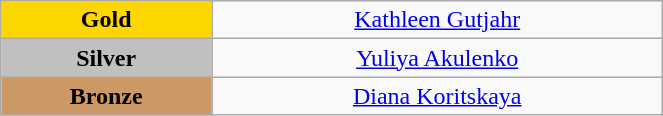<table class="wikitable" style="text-align:center; " width="35%">
<tr>
<td bgcolor="gold"><strong>Gold</strong></td>
<td><a href='#'>Kathleen Gutjahr</a><br>  <small><em></em></small></td>
</tr>
<tr>
<td bgcolor="silver"><strong>Silver</strong></td>
<td><a href='#'>Yuliya Akulenko</a><br>  <small><em></em></small></td>
</tr>
<tr>
<td bgcolor="CC9966"><strong>Bronze</strong></td>
<td><a href='#'>Diana Koritskaya</a><br>  <small><em></em></small></td>
</tr>
</table>
